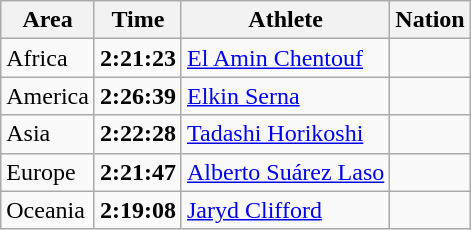<table class="wikitable">
<tr>
<th>Area</th>
<th>Time</th>
<th>Athlete</th>
<th>Nation</th>
</tr>
<tr>
<td>Africa</td>
<td><strong>2:21:23</strong></td>
<td><a href='#'>El Amin Chentouf</a></td>
<td></td>
</tr>
<tr>
<td>America</td>
<td><strong>2:26:39</strong></td>
<td><a href='#'>Elkin Serna</a></td>
<td></td>
</tr>
<tr>
<td>Asia</td>
<td><strong>2:22:28</strong></td>
<td><a href='#'>Tadashi Horikoshi</a></td>
<td></td>
</tr>
<tr>
<td>Europe</td>
<td><strong>2:21:47</strong></td>
<td><a href='#'>Alberto Suárez Laso</a></td>
<td></td>
</tr>
<tr>
<td>Oceania</td>
<td><strong>2:19:08</strong> </td>
<td><a href='#'>Jaryd Clifford</a></td>
<td></td>
</tr>
</table>
